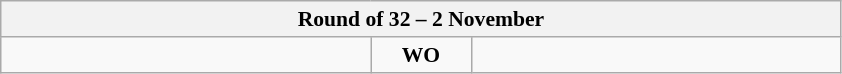<table class="wikitable" style="text-align: center; font-size:90% ">
<tr>
<th colspan=3>Round of 32 – 2 November</th>
</tr>
<tr>
<td align=left width="240"><strong></strong></td>
<td align=center width="60"><strong>WO</strong></td>
<td align=left width="240"></td>
</tr>
</table>
